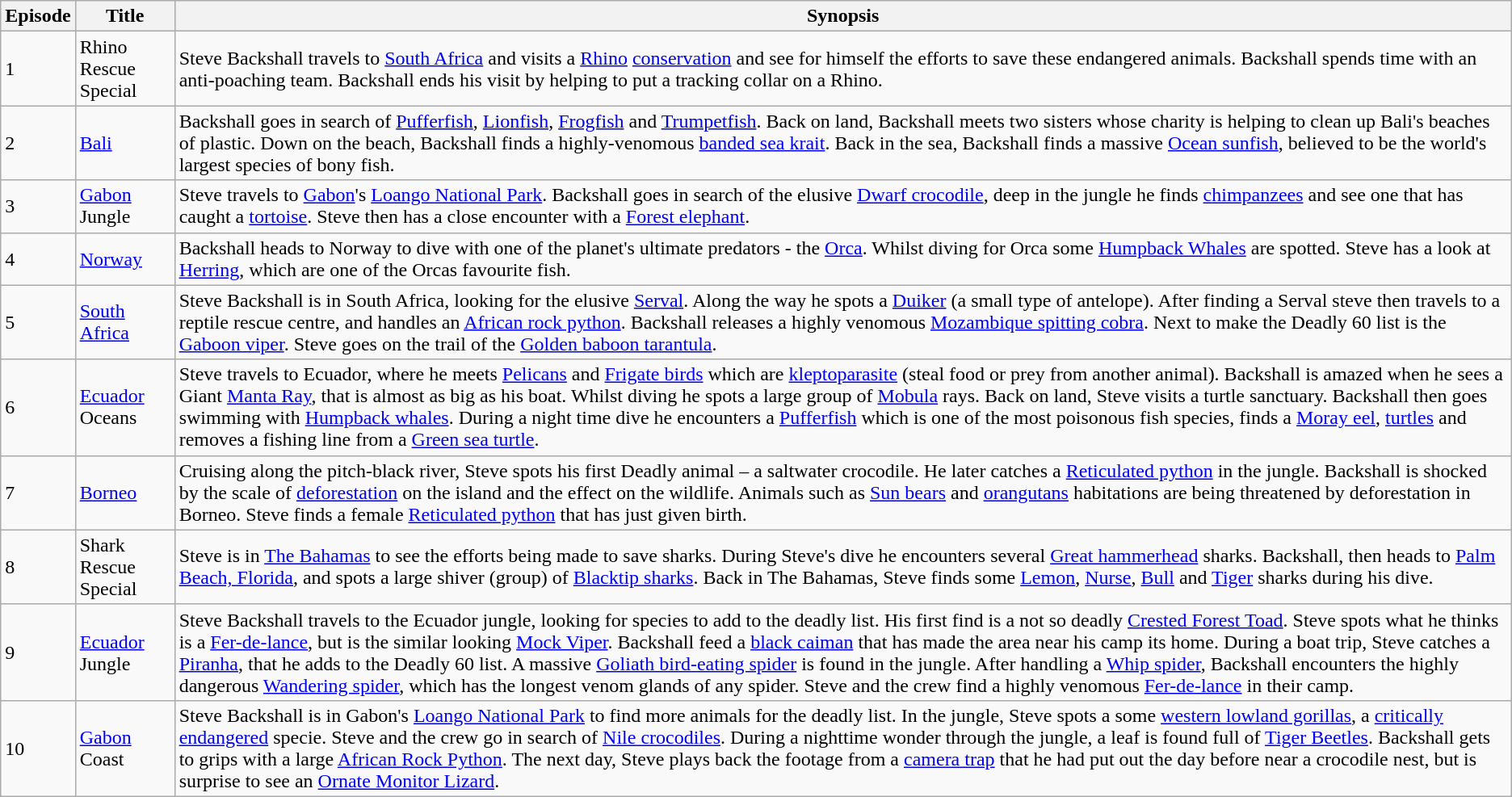<table class="wikitable">
<tr>
<th>Episode</th>
<th>Title</th>
<th>Synopsis</th>
</tr>
<tr>
<td>1</td>
<td>Rhino Rescue Special</td>
<td>Steve Backshall travels to <a href='#'>South Africa</a> and visits a <a href='#'>Rhino</a> <a href='#'>conservation</a> and see for himself the efforts to save these endangered animals. Backshall spends time with an anti-poaching team. Backshall ends his visit by helping to put a tracking collar on a Rhino.</td>
</tr>
<tr>
<td>2</td>
<td><a href='#'>Bali</a></td>
<td>Backshall goes in search of <a href='#'>Pufferfish</a>, <a href='#'>Lionfish</a>, <a href='#'>Frogfish</a> and <a href='#'>Trumpetfish</a>. Back on land, Backshall meets two sisters whose charity is helping to clean up Bali's beaches of plastic. Down on the beach, Backshall finds a highly-venomous <a href='#'>banded sea krait</a>. Back in the sea, Backshall finds a massive <a href='#'>Ocean sunfish</a>, believed to be the world's largest species of bony fish.</td>
</tr>
<tr>
<td>3</td>
<td><a href='#'>Gabon</a> Jungle</td>
<td>Steve travels to <a href='#'>Gabon</a>'s <a href='#'>Loango National Park</a>. Backshall goes in search of the elusive <a href='#'>Dwarf crocodile</a>, deep in the jungle he finds <a href='#'>chimpanzees</a> and see one that has caught a <a href='#'>tortoise</a>. Steve then has a close encounter with a <a href='#'>Forest elephant</a>.</td>
</tr>
<tr>
<td>4</td>
<td><a href='#'>Norway</a></td>
<td>Backshall heads to Norway to dive with one of the planet's ultimate predators - the <a href='#'>Orca</a>. Whilst diving for Orca some <a href='#'>Humpback Whales</a> are spotted. Steve has a look at <a href='#'>Herring</a>, which are one of the Orcas favourite fish.</td>
</tr>
<tr>
<td>5</td>
<td><a href='#'>South Africa</a></td>
<td>Steve Backshall is in South Africa, looking for the elusive <a href='#'>Serval</a>. Along the way he spots a <a href='#'>Duiker</a> (a small type of antelope). After finding a Serval steve then travels to a reptile rescue centre, and handles an <a href='#'>African rock python</a>. Backshall releases a highly venomous <a href='#'>Mozambique spitting cobra</a>. Next to make the Deadly 60 list is the <a href='#'>Gaboon viper</a>. Steve goes on the trail of the <a href='#'>Golden baboon tarantula</a>.</td>
</tr>
<tr>
<td>6</td>
<td><a href='#'>Ecuador</a> Oceans</td>
<td>Steve travels to Ecuador, where he meets <a href='#'>Pelicans</a> and <a href='#'>Frigate birds</a> which are <a href='#'>kleptoparasite</a> (steal food or prey from another animal). Backshall is amazed when he sees a Giant <a href='#'>Manta Ray</a>, that is almost as big as his boat. Whilst diving he spots a large group of <a href='#'>Mobula</a> rays. Back on land, Steve visits a turtle sanctuary. Backshall then goes swimming with <a href='#'>Humpback whales</a>. During a night time dive he encounters a <a href='#'>Pufferfish</a> which is one of the most poisonous fish species, finds a <a href='#'>Moray eel</a>, <a href='#'>turtles</a> and removes a fishing line from a <a href='#'>Green sea turtle</a>.</td>
</tr>
<tr>
<td>7</td>
<td><a href='#'>Borneo</a></td>
<td>Cruising along the pitch-black river, Steve spots his first Deadly animal – a saltwater crocodile. He later catches a <a href='#'>Reticulated python</a> in the jungle. Backshall is shocked by the scale of <a href='#'>deforestation</a> on the island and the effect on the wildlife. Animals such as <a href='#'>Sun bears</a> and <a href='#'>orangutans</a> habitations are being threatened by deforestation in Borneo. Steve finds a female <a href='#'>Reticulated python</a> that has just given birth.</td>
</tr>
<tr>
<td>8</td>
<td>Shark Rescue Special</td>
<td>Steve is in <a href='#'>The Bahamas</a> to see the efforts being made to save sharks. During Steve's dive he encounters several <a href='#'>Great hammerhead</a> sharks. Backshall, then heads to <a href='#'>Palm Beach, Florida</a>, and spots a large shiver (group) of <a href='#'>Blacktip sharks</a>. Back in The Bahamas, Steve finds some <a href='#'>Lemon</a>, <a href='#'>Nurse</a>, <a href='#'>Bull</a> and <a href='#'>Tiger</a> sharks during his dive.</td>
</tr>
<tr>
<td>9</td>
<td><a href='#'>Ecuador</a> Jungle</td>
<td>Steve Backshall travels to the Ecuador jungle, looking for species to add to the deadly list. His first find is a not so deadly <a href='#'>Crested Forest Toad</a>. Steve spots what he thinks is a <a href='#'>Fer-de-lance</a>, but is the similar looking <a href='#'>Mock Viper</a>. Backshall feed a <a href='#'>black caiman</a> that has made the area near his camp its home. During a boat trip, Steve catches a <a href='#'>Piranha</a>, that he adds to the Deadly 60 list. A massive <a href='#'>Goliath bird-eating spider</a> is found in the jungle. After handling a <a href='#'>Whip spider</a>, Backshall encounters the highly dangerous <a href='#'>Wandering spider</a>, which has the longest venom glands of any spider. Steve and the crew find a highly venomous <a href='#'>Fer-de-lance</a> in their camp.</td>
</tr>
<tr>
<td>10</td>
<td><a href='#'>Gabon</a> Coast</td>
<td>Steve Backshall is in Gabon's <a href='#'>Loango National Park</a> to find more animals for the deadly list. In the jungle, Steve spots a some <a href='#'>western lowland gorillas</a>, a <a href='#'>critically endangered</a> specie. Steve and the crew go in search of <a href='#'>Nile crocodiles</a>. During a nighttime wonder through the jungle, a leaf is found full of <a href='#'>Tiger Beetles</a>. Backshall gets to grips with a large <a href='#'>African Rock Python</a>. The next day, Steve plays back the footage from a <a href='#'>camera trap</a> that he had put out the day before near a crocodile nest, but is surprise to see an <a href='#'>Ornate Monitor Lizard</a>.</td>
</tr>
</table>
